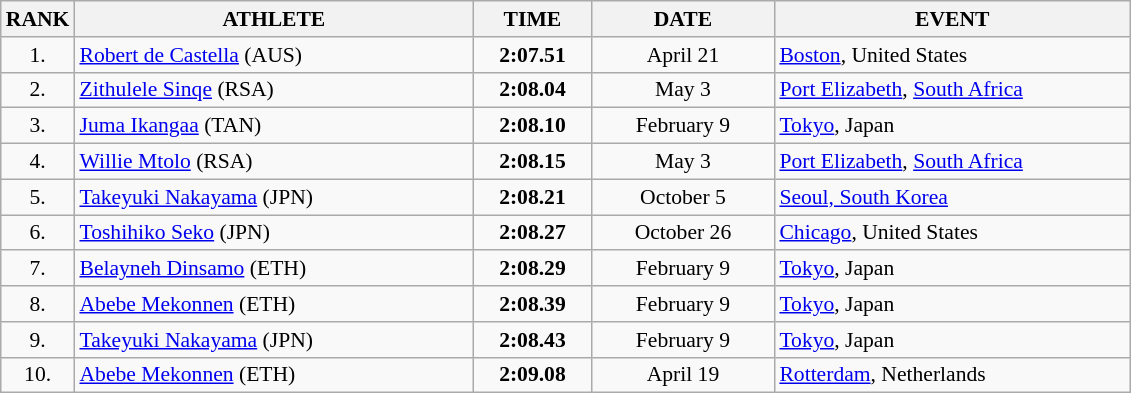<table class="wikitable" style="border-collapse: collapse; font-size: 90%;">
<tr>
<th>RANK</th>
<th align="center" style="width: 18em">ATHLETE</th>
<th align="center" style="width: 5em">TIME</th>
<th align="center" style="width: 8em">DATE</th>
<th style="width: 16em">EVENT</th>
</tr>
<tr>
<td align="center">1.</td>
<td> <a href='#'>Robert de Castella</a> (AUS)</td>
<td align="center"><strong>2:07.51</strong></td>
<td align="center">April 21</td>
<td><a href='#'>Boston</a>, United States</td>
</tr>
<tr>
<td align="center">2.</td>
<td> <a href='#'>Zithulele Sinqe</a> (RSA)</td>
<td align="center"><strong>2:08.04</strong></td>
<td align="center">May 3</td>
<td><a href='#'>Port Elizabeth</a>, <a href='#'>South Africa</a></td>
</tr>
<tr>
<td align="center">3.</td>
<td> <a href='#'>Juma Ikangaa</a> (TAN)</td>
<td align="center"><strong>2:08.10</strong></td>
<td align="center">February 9</td>
<td><a href='#'>Tokyo</a>, Japan</td>
</tr>
<tr>
<td align="center">4.</td>
<td> <a href='#'>Willie Mtolo</a> (RSA)</td>
<td align="center"><strong>2:08.15</strong></td>
<td align="center">May 3</td>
<td><a href='#'>Port Elizabeth</a>, <a href='#'>South Africa</a></td>
</tr>
<tr>
<td align="center">5.</td>
<td> <a href='#'>Takeyuki Nakayama</a> (JPN)</td>
<td align="center"><strong>2:08.21</strong></td>
<td align="center">October 5</td>
<td><a href='#'>Seoul, South Korea</a></td>
</tr>
<tr>
<td align="center">6.</td>
<td> <a href='#'>Toshihiko Seko</a> (JPN)</td>
<td align="center"><strong>2:08.27</strong></td>
<td align="center">October 26</td>
<td><a href='#'>Chicago</a>, United States</td>
</tr>
<tr>
<td align="center">7.</td>
<td> <a href='#'>Belayneh Dinsamo</a> (ETH)</td>
<td align="center"><strong>2:08.29</strong></td>
<td align="center">February 9</td>
<td><a href='#'>Tokyo</a>, Japan</td>
</tr>
<tr>
<td align="center">8.</td>
<td> <a href='#'>Abebe Mekonnen</a> (ETH)</td>
<td align="center"><strong>2:08.39</strong></td>
<td align="center">February 9</td>
<td><a href='#'>Tokyo</a>, Japan</td>
</tr>
<tr>
<td align="center">9.</td>
<td> <a href='#'>Takeyuki Nakayama</a> (JPN)</td>
<td align="center"><strong>2:08.43</strong></td>
<td align="center">February 9</td>
<td><a href='#'>Tokyo</a>, Japan</td>
</tr>
<tr>
<td align="center">10.</td>
<td> <a href='#'>Abebe Mekonnen</a> (ETH)</td>
<td align="center"><strong>2:09.08</strong></td>
<td align="center">April 19</td>
<td><a href='#'>Rotterdam</a>, Netherlands</td>
</tr>
</table>
